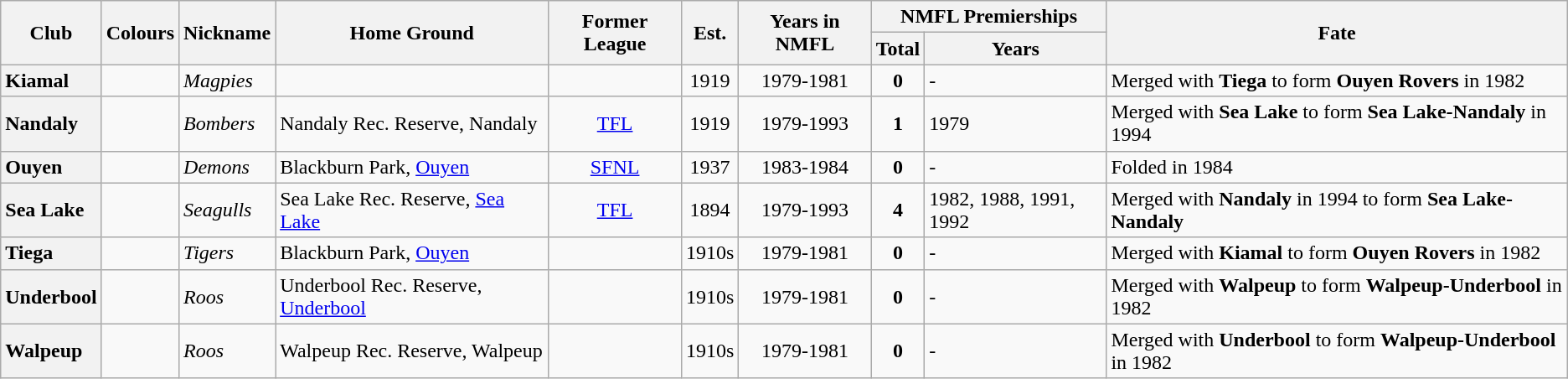<table class="wikitable sortable">
<tr>
<th rowspan="2">Club</th>
<th rowspan="2">Colours</th>
<th rowspan="2">Nickname</th>
<th rowspan="2">Home Ground</th>
<th rowspan="2">Former League</th>
<th rowspan="2">Est.</th>
<th rowspan="2">Years in NMFL</th>
<th colspan="2">NMFL Premierships</th>
<th rowspan="2">Fate</th>
</tr>
<tr>
<th>Total</th>
<th>Years</th>
</tr>
<tr>
<th style="text-align:left">Kiamal</th>
<td></td>
<td><em>Magpies</em></td>
<td></td>
<td align="center"></td>
<td align="center">1919</td>
<td align="center">1979-1981</td>
<td align="center"><strong>0</strong></td>
<td align="left">-</td>
<td>Merged with <strong>Tiega</strong> to form <strong>Ouyen Rovers</strong> in 1982</td>
</tr>
<tr>
<th style="text-align:left">Nandaly</th>
<td></td>
<td><em>Bombers</em></td>
<td>Nandaly Rec. Reserve, Nandaly</td>
<td align="center"><a href='#'>TFL</a></td>
<td align="center">1919</td>
<td align="center">1979-1993</td>
<td align="center"><strong>1</strong></td>
<td align="left">1979</td>
<td>Merged with <strong>Sea Lake</strong> to form <strong>Sea Lake-Nandaly</strong> in 1994</td>
</tr>
<tr>
<th style="text-align:left">Ouyen</th>
<td></td>
<td><em>Demons</em></td>
<td>Blackburn Park, <a href='#'>Ouyen</a></td>
<td align="center"><a href='#'>SFNL</a></td>
<td align="center">1937</td>
<td align="center">1983-1984</td>
<td align="center"><strong>0</strong></td>
<td align="left">-</td>
<td>Folded in 1984</td>
</tr>
<tr>
<th style="text-align:left">Sea Lake</th>
<td></td>
<td><em>Seagulls</em></td>
<td>Sea Lake Rec. Reserve, <a href='#'>Sea Lake</a></td>
<td align="center"><a href='#'>TFL</a></td>
<td align="center">1894</td>
<td align="center">1979-1993</td>
<td align="center"><strong>4</strong></td>
<td align="left">1982, 1988, 1991, 1992</td>
<td>Merged with <strong>Nandaly</strong> in 1994 to form <strong>Sea Lake-Nandaly</strong></td>
</tr>
<tr>
<th style="text-align:left">Tiega</th>
<td></td>
<td><em>Tigers</em></td>
<td>Blackburn Park, <a href='#'>Ouyen</a></td>
<td align="center"></td>
<td align="center">1910s</td>
<td align="center">1979-1981</td>
<td align="center"><strong>0</strong></td>
<td align="left">-</td>
<td>Merged with <strong>Kiamal</strong> to form <strong>Ouyen Rovers</strong> in 1982</td>
</tr>
<tr>
<th style="text-align:left">Underbool</th>
<td></td>
<td><em>Roos</em></td>
<td>Underbool Rec. Reserve, <a href='#'>Underbool</a></td>
<td align="center"></td>
<td align="center">1910s</td>
<td align="center">1979-1981</td>
<td align="center"><strong>0</strong></td>
<td align="left">-</td>
<td>Merged with <strong>Walpeup</strong> to form <strong>Walpeup-Underbool</strong> in 1982</td>
</tr>
<tr>
<th style="text-align:left">Walpeup</th>
<td></td>
<td><em>Roos</em></td>
<td>Walpeup Rec. Reserve, Walpeup</td>
<td align="center"></td>
<td align="center">1910s</td>
<td align="center">1979-1981</td>
<td align="center"><strong>0</strong></td>
<td align="left">-</td>
<td>Merged with <strong>Underbool</strong> to form <strong>Walpeup-Underbool</strong> in 1982</td>
</tr>
</table>
